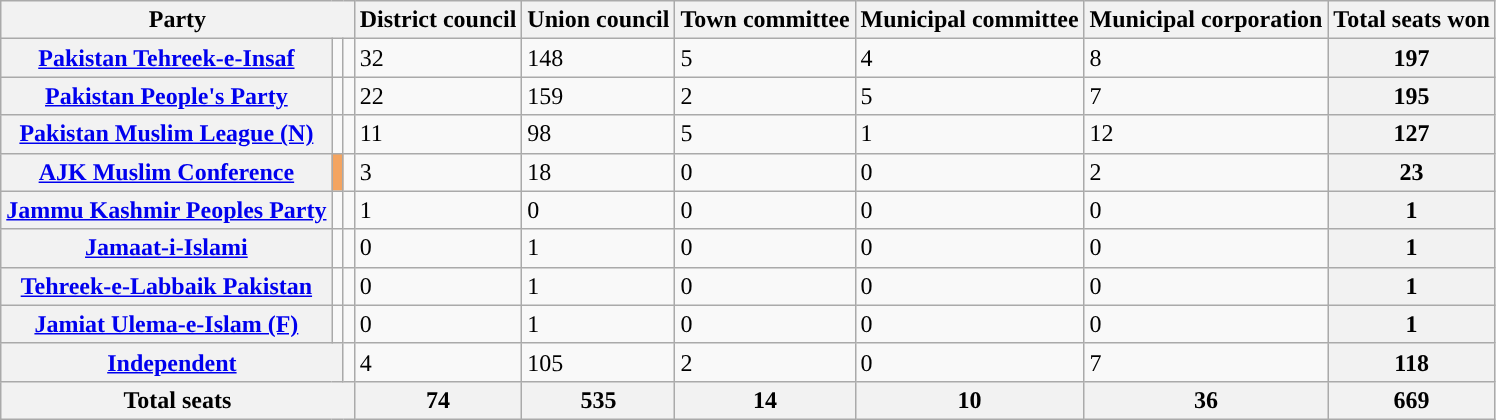<table class="wikitable">
<tr>
<th colspan="3">Party</th>
<th>District council</th>
<th>Union council</th>
<th>Town committee</th>
<th>Municipal committee</th>
<th>Municipal corporation</th>
<th>Total seats won</th>
</tr>
<tr>
<th><a href='#'>Pakistan Tehreek-e-Insaf</a></th>
<td style="background-color: "></td>
<td></td>
<td>32</td>
<td>148</td>
<td>5</td>
<td>4</td>
<td>8</td>
<th>197</th>
</tr>
<tr>
<th><a href='#'>Pakistan People's Party</a></th>
<td style="background-color: "></td>
<td></td>
<td>22</td>
<td>159</td>
<td>2</td>
<td>5</td>
<td>7</td>
<th>195</th>
</tr>
<tr>
<th><a href='#'>Pakistan Muslim League (N)</a></th>
<td style="background-color: "></td>
<td></td>
<td>11</td>
<td>98</td>
<td>5</td>
<td>1</td>
<td>12</td>
<th>127</th>
</tr>
<tr>
<th><a href='#'>AJK Muslim Conference</a></th>
<td bgcolor="#f4a460"></td>
<td></td>
<td>3</td>
<td>18</td>
<td>0</td>
<td>0</td>
<td>2</td>
<th>23</th>
</tr>
<tr>
<th><a href='#'>Jammu Kashmir Peoples Party</a></th>
<td style="background-color: "></td>
<td></td>
<td>1</td>
<td>0</td>
<td>0</td>
<td>0</td>
<td>0</td>
<th>1</th>
</tr>
<tr>
<th><a href='#'>Jamaat-i-Islami</a></th>
<td style="background-color: "></td>
<td></td>
<td>0</td>
<td>1</td>
<td>0</td>
<td>0</td>
<td>0</td>
<th>1</th>
</tr>
<tr>
<th><a href='#'>Tehreek-e-Labbaik Pakistan</a></th>
<td style="background-color: "></td>
<td></td>
<td>0</td>
<td>1</td>
<td>0</td>
<td>0</td>
<td>0</td>
<th>1</th>
</tr>
<tr>
<th><a href='#'>Jamiat Ulema-e-Islam (F)</a></th>
<td style="background-color: "></td>
<td></td>
<td>0</td>
<td>1</td>
<td>0</td>
<td>0</td>
<td>0</td>
<th>1</th>
</tr>
<tr>
<th colspan="2"><a href='#'>Independent</a></th>
<td style="background-color: "></td>
<td>4</td>
<td>105</td>
<td>2</td>
<td>0</td>
<td>7</td>
<th>118</th>
</tr>
<tr>
<th colspan="3">Total seats</th>
<th>74</th>
<th>535</th>
<th>14</th>
<th>10</th>
<th>36</th>
<th bgcolor="#90EE90">669</th>
</tr>
</table>
